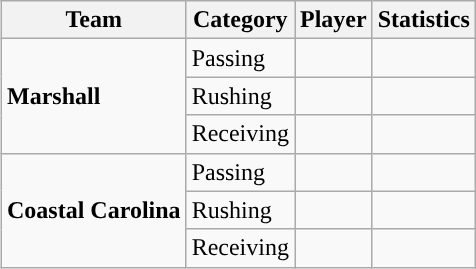<table class="wikitable" style="float: right;">
<tr>
<th>Team</th>
<th>Category</th>
<th>Player</th>
<th>Statistics</th>
</tr>
<tr>
<td rowspan=3><strong>Marshall</strong></td>
<td>Passing</td>
<td></td>
<td></td>
</tr>
<tr>
<td>Rushing</td>
<td></td>
<td></td>
</tr>
<tr>
<td>Receiving</td>
<td></td>
<td></td>
</tr>
<tr>
<td rowspan=3><strong>Coastal Carolina</strong></td>
<td>Passing</td>
<td></td>
<td></td>
</tr>
<tr>
<td>Rushing</td>
<td></td>
<td></td>
</tr>
<tr>
<td>Receiving</td>
<td></td>
<td></td>
</tr>
</table>
